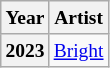<table class="wikitable mw-collapsible mw-collapsed" style="font-size:small; text-align:center">
<tr>
<th>Year</th>
<th>Artist</th>
</tr>
<tr>
<th>2023</th>
<td><a href='#'>Bright</a></td>
</tr>
</table>
